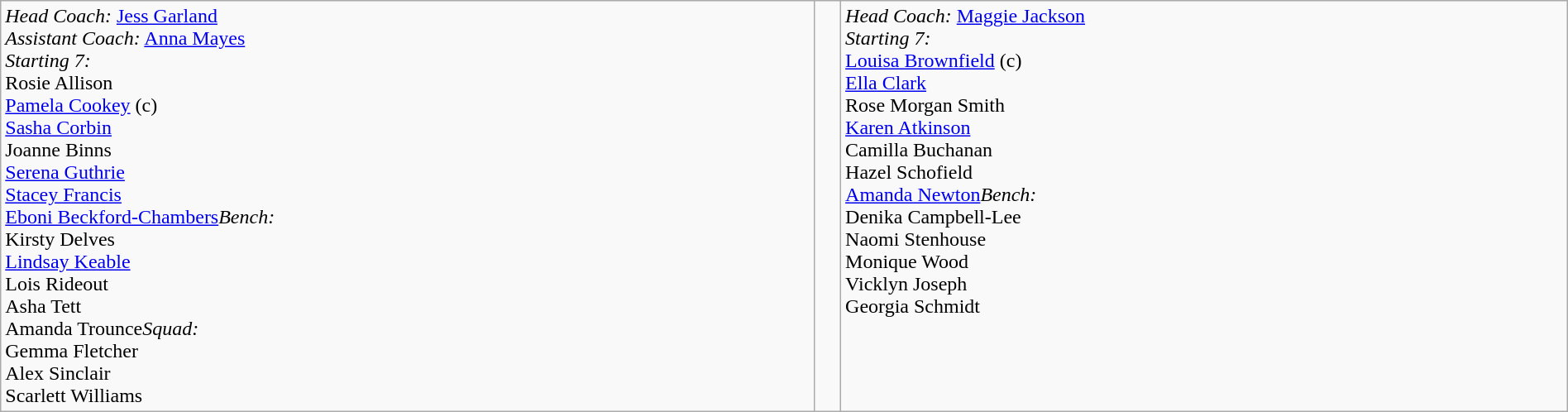<table border=0 class="wikitable" width=100%>
<tr>
<td valign=top><em>Head Coach:</em> <a href='#'>Jess Garland</a><br> <em>Assistant Coach:</em> <a href='#'>Anna Mayes</a><br><em>Starting 7:</em><br> Rosie Allison<br> <a href='#'>Pamela Cookey</a> (c)<br> <a href='#'>Sasha Corbin</a><br> Joanne Binns<br> <a href='#'>Serena Guthrie</a><br> <a href='#'>Stacey Francis</a><br> <a href='#'>Eboni Beckford-Chambers</a><em>Bench:</em> <br> Kirsty Delves<br> <a href='#'>Lindsay Keable</a><br> Lois Rideout<br> Asha Tett<br> Amanda Trounce<em>Squad:</em> <br> Gemma Fletcher<br> Alex Sinclair<br> Scarlett Williams</td>
<td valign=middle align=center><br></td>
<td valign=top><em>Head Coach:</em> <a href='#'>Maggie Jackson</a><br><em>Starting 7:</em> <br> <a href='#'>Louisa Brownfield</a> (c) <br> <a href='#'>Ella Clark</a><br> Rose Morgan Smith <br> <a href='#'>Karen Atkinson</a><br> Camilla Buchanan<br> Hazel Schofield<br> <a href='#'>Amanda Newton</a><em>Bench:</em><br> Denika Campbell-Lee<br> Naomi Stenhouse<br> Monique Wood<br> Vicklyn Joseph<br> Georgia Schmidt</td>
</tr>
</table>
